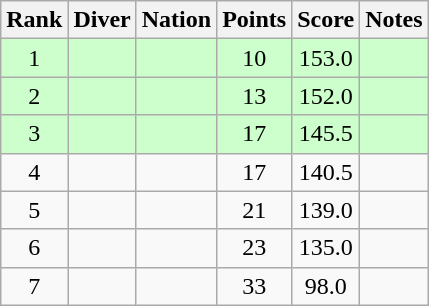<table class="wikitable sortable" style="text-align:center">
<tr>
<th>Rank</th>
<th>Diver</th>
<th>Nation</th>
<th>Points</th>
<th>Score</th>
<th>Notes</th>
</tr>
<tr style="background:#cfc;">
<td>1</td>
<td align=left></td>
<td align=left></td>
<td>10</td>
<td>153.0</td>
<td></td>
</tr>
<tr style="background:#cfc;">
<td>2</td>
<td align=left></td>
<td align=left></td>
<td>13</td>
<td>152.0</td>
<td></td>
</tr>
<tr style="background:#cfc;">
<td>3</td>
<td align=left></td>
<td align=left></td>
<td>17</td>
<td>145.5</td>
<td></td>
</tr>
<tr>
<td>4</td>
<td align=left></td>
<td align=left></td>
<td>17</td>
<td>140.5</td>
<td></td>
</tr>
<tr>
<td>5</td>
<td align=left></td>
<td align=left></td>
<td>21</td>
<td>139.0</td>
<td></td>
</tr>
<tr>
<td>6</td>
<td align=left></td>
<td align=left></td>
<td>23</td>
<td>135.0</td>
<td></td>
</tr>
<tr>
<td>7</td>
<td align=left></td>
<td align=left></td>
<td>33</td>
<td>98.0</td>
<td></td>
</tr>
</table>
